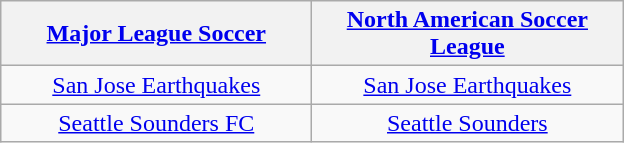<table class="wikitable" style="text-align: center;">
<tr>
<th width="200"><a href='#'>Major League Soccer</a></th>
<th width="200"><a href='#'>North American Soccer League</a></th>
</tr>
<tr>
<td><a href='#'>San Jose Earthquakes</a></td>
<td><a href='#'>San Jose Earthquakes</a></td>
</tr>
<tr>
<td><a href='#'>Seattle Sounders FC</a></td>
<td><a href='#'>Seattle Sounders</a></td>
</tr>
</table>
